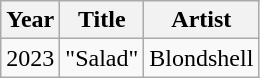<table class="wikitable sortable">
<tr>
<th>Year</th>
<th>Title</th>
<th>Artist</th>
</tr>
<tr>
<td>2023</td>
<td>"Salad"</td>
<td>Blondshell</td>
</tr>
</table>
